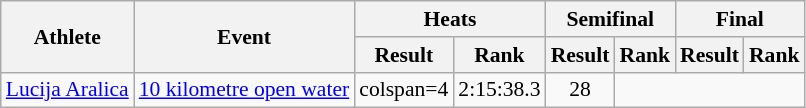<table class="wikitable" border="1" style="font-size:90%; text-align:center">
<tr>
<th rowspan="2">Athlete</th>
<th rowspan="2">Event</th>
<th colspan="2">Heats</th>
<th colspan="2">Semifinal</th>
<th colspan="2">Final</th>
</tr>
<tr>
<th>Result</th>
<th>Rank</th>
<th>Result</th>
<th>Rank</th>
<th>Result</th>
<th>Rank</th>
</tr>
<tr>
<td align="left"><a href='#'>Lucija Aralica</a></td>
<td align="left"><a href='#'>10 kilometre open water</a></td>
<td>colspan=4</td>
<td>2:15:38.3</td>
<td>28</td>
</tr>
</table>
